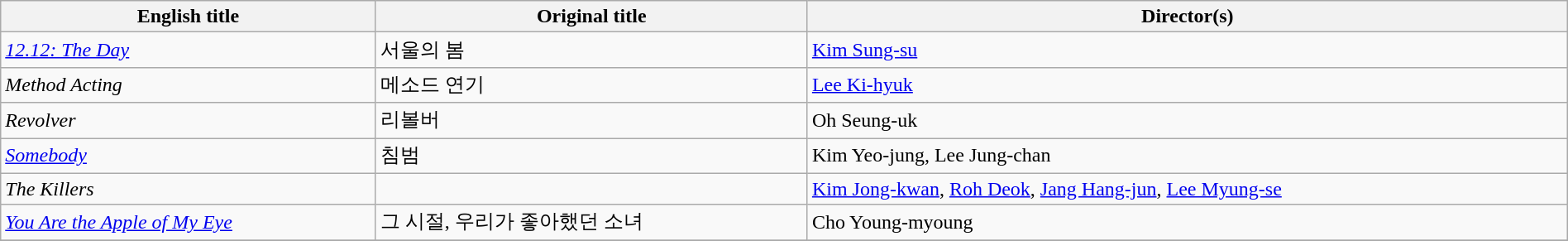<table class="sortable wikitable" style="width:100%; margin-bottom:4px" cellpadding="5">
<tr>
<th scope="col">English title</th>
<th scope="col">Original title</th>
<th scope="col">Director(s)</th>
</tr>
<tr>
<td><em><a href='#'>12.12: The Day</a></em></td>
<td>서울의 봄</td>
<td><a href='#'>Kim Sung-su</a></td>
</tr>
<tr>
<td><em>Method Acting</em></td>
<td>메소드 연기</td>
<td><a href='#'>Lee Ki-hyuk</a></td>
</tr>
<tr>
<td><em>Revolver</em></td>
<td>리볼버</td>
<td>Oh Seung-uk</td>
</tr>
<tr>
<td><em><a href='#'>Somebody</a></em></td>
<td>침범</td>
<td>Kim Yeo-jung, Lee Jung-chan</td>
</tr>
<tr>
<td><em>The Killers</em></td>
<td></td>
<td><a href='#'>Kim Jong-kwan</a>, <a href='#'>Roh Deok</a>, <a href='#'>Jang Hang-jun</a>, <a href='#'>Lee Myung-se</a></td>
</tr>
<tr>
<td><em><a href='#'>You Are the Apple of My Eye</a></em></td>
<td>그 시절, 우리가 좋아했던 소녀</td>
<td>Cho Young-myoung</td>
</tr>
<tr>
</tr>
</table>
